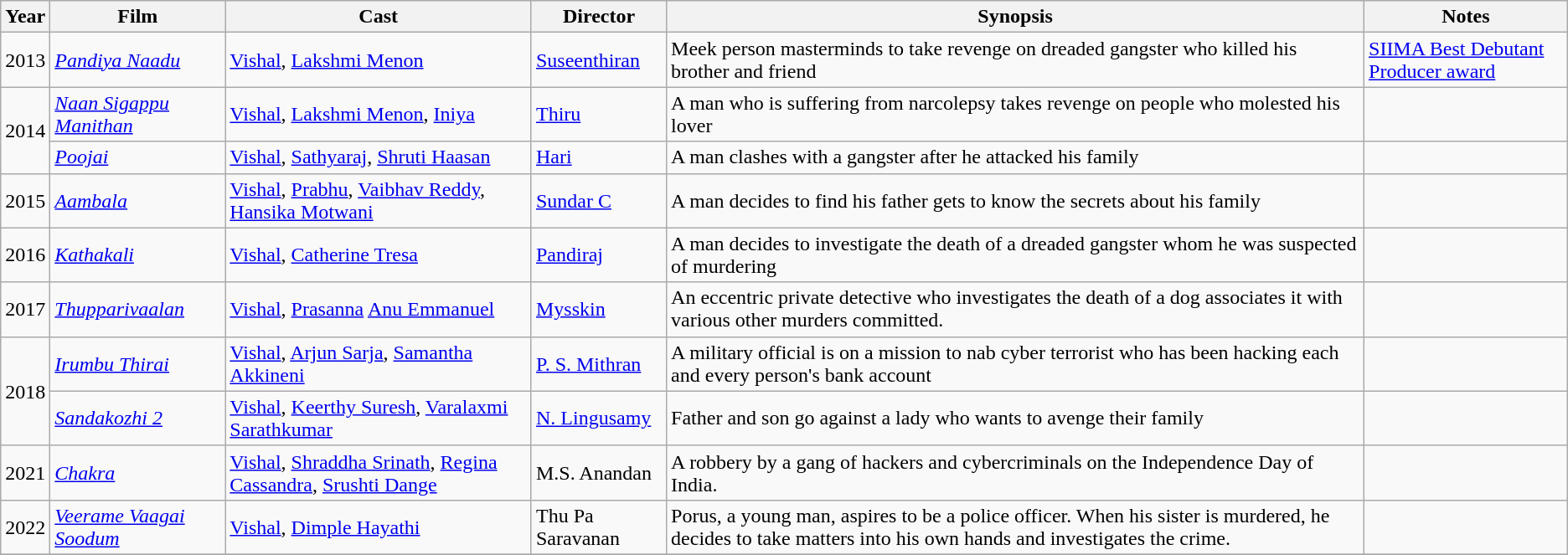<table class="wikitable sortable plainrowheaders">
<tr>
<th>Year</th>
<th>Film</th>
<th>Cast</th>
<th>Director</th>
<th>Synopsis</th>
<th>Notes</th>
</tr>
<tr>
<td rowspan="1">2013</td>
<td><em><a href='#'>Pandiya Naadu</a></em></td>
<td><a href='#'>Vishal</a>, <a href='#'>Lakshmi Menon</a></td>
<td><a href='#'>Suseenthiran</a></td>
<td>Meek person masterminds to take revenge on dreaded gangster who killed his brother and friend</td>
<td><a href='#'>SIIMA Best Debutant Producer award</a></td>
</tr>
<tr>
<td rowspan="2">2014</td>
<td><em><a href='#'>Naan Sigappu Manithan</a></em></td>
<td><a href='#'>Vishal</a>, <a href='#'>Lakshmi Menon</a>, <a href='#'>Iniya</a></td>
<td><a href='#'>Thiru</a></td>
<td>A man who is suffering from narcolepsy takes revenge on people who molested his lover</td>
<td></td>
</tr>
<tr>
<td><em><a href='#'>Poojai</a></em></td>
<td><a href='#'>Vishal</a>, <a href='#'>Sathyaraj</a>, <a href='#'>Shruti Haasan</a></td>
<td><a href='#'>Hari</a></td>
<td>A man clashes with a gangster after he attacked his family</td>
<td></td>
</tr>
<tr>
<td rowspan="1">2015</td>
<td><em><a href='#'>Aambala</a></em></td>
<td><a href='#'>Vishal</a>, <a href='#'>Prabhu</a>, <a href='#'>Vaibhav Reddy</a>, <a href='#'>Hansika Motwani</a></td>
<td><a href='#'>Sundar C</a></td>
<td>A man decides to find his father gets to know the secrets about his family</td>
<td></td>
</tr>
<tr>
<td rowspan="1">2016</td>
<td><em><a href='#'>Kathakali</a></em></td>
<td><a href='#'>Vishal</a>, <a href='#'>Catherine Tresa</a></td>
<td><a href='#'>Pandiraj</a></td>
<td>A man decides to investigate the death of a dreaded gangster whom he was suspected of murdering</td>
<td></td>
</tr>
<tr>
<td rowspan="1">2017</td>
<td><em><a href='#'>Thupparivaalan</a></em></td>
<td><a href='#'>Vishal</a>, <a href='#'>Prasanna</a> <a href='#'>Anu Emmanuel</a></td>
<td><a href='#'>Mysskin</a></td>
<td>An eccentric private detective who investigates the death of a dog associates it with various other murders committed.</td>
<td></td>
</tr>
<tr>
<td rowspan="2">2018</td>
<td><em><a href='#'>Irumbu Thirai</a></em></td>
<td><a href='#'>Vishal</a>, <a href='#'>Arjun Sarja</a>, <a href='#'>Samantha Akkineni</a></td>
<td><a href='#'>P. S. Mithran</a></td>
<td>A military official is on a mission to nab cyber terrorist who has been hacking each and every person's bank account</td>
<td></td>
</tr>
<tr>
<td><em><a href='#'>Sandakozhi 2</a></em></td>
<td><a href='#'>Vishal</a>, <a href='#'>Keerthy Suresh</a>, <a href='#'>Varalaxmi Sarathkumar</a></td>
<td><a href='#'>N. Lingusamy</a></td>
<td>Father and son go against a lady who wants to avenge their family</td>
<td></td>
</tr>
<tr>
<td>2021</td>
<td><em><a href='#'>Chakra</a></em></td>
<td><a href='#'>Vishal</a>, <a href='#'>Shraddha Srinath</a>, <a href='#'>Regina Cassandra</a>, <a href='#'>Srushti Dange</a></td>
<td>M.S. Anandan</td>
<td>A robbery by a gang of hackers and cybercriminals on the Independence Day of India.</td>
<td></td>
</tr>
<tr>
<td>2022</td>
<td><em><a href='#'>Veerame Vaagai Soodum</a></em></td>
<td><a href='#'>Vishal</a>, <a href='#'>Dimple Hayathi</a></td>
<td>Thu Pa Saravanan</td>
<td>Porus, a young man, aspires to be a police officer. When his sister is murdered, he decides to take matters into his own hands and investigates the crime.</td>
<td></td>
</tr>
<tr>
</tr>
</table>
